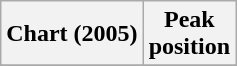<table class="wikitable plainrowheaders" style="text-align:center">
<tr>
<th>Chart (2005)</th>
<th>Peak<br>position</th>
</tr>
<tr>
</tr>
</table>
